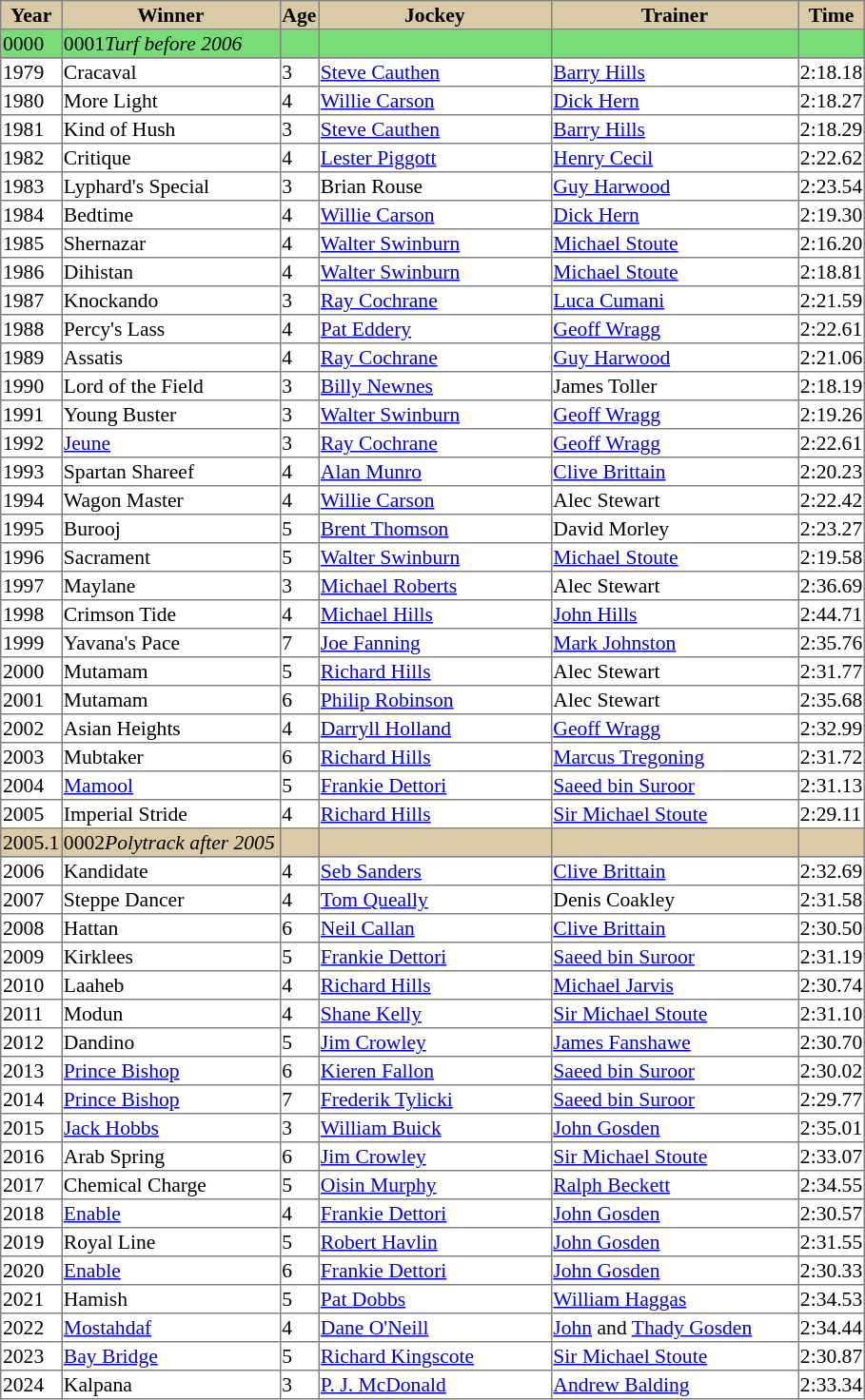<table class = "sortable" | border="1" style="border-collapse: collapse; font-size:90%">
<tr bgcolor="#DACAA5" align="center">
<th>Year</th>
<th>Winner</th>
<th>Age</th>
<th>Jockey</th>
<th>Trainer</th>
<th>Time</th>
</tr>
<tr bgcolor="#77dd77">
<td><span>0000</span></td>
<td><span>0001</span><em>Turf before 2006</em></td>
<td></td>
<td></td>
<td></td>
<td></td>
</tr>
<tr>
<td>1979</td>
<td width=150px>Cracaval</td>
<td>3</td>
<td width=160px><a href='#'>Steve Cauthen</a></td>
<td width=170px><a href='#'>Barry Hills</a></td>
<td>2:18.18</td>
</tr>
<tr>
<td>1980</td>
<td>More Light</td>
<td>4</td>
<td><a href='#'>Willie Carson</a></td>
<td><a href='#'>Dick Hern</a></td>
<td>2:18.27</td>
</tr>
<tr>
<td>1981</td>
<td>Kind of Hush</td>
<td>3</td>
<td><a href='#'>Steve Cauthen</a></td>
<td><a href='#'>Barry Hills</a></td>
<td>2:18.29</td>
</tr>
<tr>
<td>1982</td>
<td>Critique</td>
<td>4</td>
<td><a href='#'>Lester Piggott</a></td>
<td><a href='#'>Henry Cecil</a></td>
<td>2:22.62</td>
</tr>
<tr>
<td>1983</td>
<td>Lyphard's Special</td>
<td>3</td>
<td>Brian Rouse</td>
<td><a href='#'>Guy Harwood</a></td>
<td>2:23.54</td>
</tr>
<tr>
<td>1984</td>
<td>Bedtime</td>
<td>4</td>
<td><a href='#'>Willie Carson</a></td>
<td><a href='#'>Dick Hern</a></td>
<td>2:19.30</td>
</tr>
<tr>
<td>1985</td>
<td>Shernazar</td>
<td>4</td>
<td><a href='#'>Walter Swinburn</a></td>
<td><a href='#'>Michael Stoute</a></td>
<td>2:16.20</td>
</tr>
<tr>
<td>1986</td>
<td>Dihistan</td>
<td>4</td>
<td><a href='#'>Walter Swinburn</a></td>
<td><a href='#'>Michael Stoute</a></td>
<td>2:18.81</td>
</tr>
<tr>
<td>1987</td>
<td>Knockando</td>
<td>3</td>
<td><a href='#'>Ray Cochrane</a></td>
<td><a href='#'>Luca Cumani</a></td>
<td>2:21.59</td>
</tr>
<tr>
<td>1988</td>
<td>Percy's Lass</td>
<td>4</td>
<td><a href='#'>Pat Eddery</a></td>
<td><a href='#'>Geoff Wragg</a></td>
<td>2:22.61</td>
</tr>
<tr>
<td>1989</td>
<td>Assatis</td>
<td>4</td>
<td><a href='#'>Ray Cochrane</a></td>
<td><a href='#'>Guy Harwood</a></td>
<td>2:21.06</td>
</tr>
<tr>
<td>1990</td>
<td>Lord of the Field</td>
<td>3</td>
<td><a href='#'>Billy Newnes</a></td>
<td>James Toller</td>
<td>2:18.19</td>
</tr>
<tr>
<td>1991</td>
<td>Young Buster</td>
<td>3</td>
<td><a href='#'>Walter Swinburn</a></td>
<td><a href='#'>Geoff Wragg</a></td>
<td>2:19.26</td>
</tr>
<tr>
<td>1992</td>
<td><a href='#'>Jeune</a></td>
<td>3</td>
<td><a href='#'>Ray Cochrane</a></td>
<td><a href='#'>Geoff Wragg</a></td>
<td>2:22.61</td>
</tr>
<tr>
<td>1993</td>
<td>Spartan Shareef</td>
<td>4</td>
<td><a href='#'>Alan Munro</a></td>
<td><a href='#'>Clive Brittain</a></td>
<td>2:20.23</td>
</tr>
<tr>
<td>1994</td>
<td>Wagon Master</td>
<td>4</td>
<td><a href='#'>Willie Carson</a></td>
<td>Alec Stewart</td>
<td>2:22.42</td>
</tr>
<tr>
<td>1995</td>
<td>Burooj</td>
<td>5</td>
<td><a href='#'>Brent Thomson</a></td>
<td>David Morley</td>
<td>2:23.27</td>
</tr>
<tr>
<td>1996</td>
<td>Sacrament</td>
<td>5</td>
<td><a href='#'>Walter Swinburn</a></td>
<td><a href='#'>Michael Stoute</a></td>
<td>2:19.58</td>
</tr>
<tr>
<td>1997</td>
<td>Maylane</td>
<td>3</td>
<td><a href='#'>Michael Roberts</a></td>
<td>Alec Stewart</td>
<td>2:36.69</td>
</tr>
<tr>
<td>1998</td>
<td>Crimson Tide</td>
<td>4</td>
<td><a href='#'>Michael Hills</a></td>
<td><a href='#'>John Hills</a></td>
<td>2:44.71</td>
</tr>
<tr>
<td>1999</td>
<td>Yavana's Pace</td>
<td>7</td>
<td><a href='#'>Joe Fanning</a></td>
<td><a href='#'>Mark Johnston</a></td>
<td>2:35.76</td>
</tr>
<tr>
<td>2000</td>
<td>Mutamam</td>
<td>5</td>
<td><a href='#'>Richard Hills</a></td>
<td>Alec Stewart</td>
<td>2:31.77</td>
</tr>
<tr>
<td>2001</td>
<td>Mutamam</td>
<td>6</td>
<td><a href='#'>Philip Robinson</a></td>
<td>Alec Stewart</td>
<td>2:35.68</td>
</tr>
<tr>
<td>2002</td>
<td>Asian Heights</td>
<td>4</td>
<td><a href='#'>Darryll Holland</a></td>
<td><a href='#'>Geoff Wragg</a></td>
<td>2:32.99</td>
</tr>
<tr>
<td>2003</td>
<td>Mubtaker</td>
<td>6</td>
<td><a href='#'>Richard Hills</a></td>
<td><a href='#'>Marcus Tregoning</a></td>
<td>2:31.72</td>
</tr>
<tr>
<td>2004</td>
<td><a href='#'>Mamool</a></td>
<td>5</td>
<td><a href='#'>Frankie Dettori</a></td>
<td><a href='#'>Saeed bin Suroor</a></td>
<td>2:31.13</td>
</tr>
<tr>
<td>2005</td>
<td>Imperial Stride </td>
<td>4</td>
<td><a href='#'>Richard Hills</a></td>
<td><a href='#'>Sir Michael Stoute</a></td>
<td>2:29.11</td>
</tr>
<tr bgcolor="#DACAA5">
<td><span>2005.1</span></td>
<td><span>0002</span><em>Polytrack after 2005</em></td>
<td></td>
<td></td>
<td></td>
<td></td>
</tr>
<tr>
<td>2006</td>
<td>Kandidate</td>
<td>4</td>
<td><a href='#'>Seb Sanders</a></td>
<td><a href='#'>Clive Brittain</a></td>
<td>2:32.69</td>
</tr>
<tr>
<td>2007</td>
<td>Steppe Dancer</td>
<td>4</td>
<td><a href='#'>Tom Queally</a></td>
<td>Denis Coakley</td>
<td>2:31.58</td>
</tr>
<tr>
<td>2008</td>
<td>Hattan</td>
<td>6</td>
<td><a href='#'>Neil Callan</a></td>
<td><a href='#'>Clive Brittain</a></td>
<td>2:30.50</td>
</tr>
<tr>
<td>2009</td>
<td>Kirklees</td>
<td>5</td>
<td><a href='#'>Frankie Dettori</a></td>
<td><a href='#'>Saeed bin Suroor</a></td>
<td>2:31.19</td>
</tr>
<tr>
<td>2010</td>
<td>Laaheb</td>
<td>4</td>
<td><a href='#'>Richard Hills</a></td>
<td><a href='#'>Michael Jarvis</a></td>
<td>2:30.74</td>
</tr>
<tr>
<td>2011</td>
<td>Modun</td>
<td>4</td>
<td><a href='#'>Shane Kelly</a></td>
<td><a href='#'>Sir Michael Stoute</a></td>
<td>2:31.10</td>
</tr>
<tr>
<td>2012</td>
<td>Dandino</td>
<td>5</td>
<td><a href='#'>Jim Crowley</a></td>
<td><a href='#'>James Fanshawe</a></td>
<td>2:30.70</td>
</tr>
<tr>
<td>2013</td>
<td><a href='#'>Prince Bishop</a></td>
<td>6</td>
<td><a href='#'>Kieren Fallon</a></td>
<td><a href='#'>Saeed bin Suroor</a></td>
<td>2:30.02</td>
</tr>
<tr>
<td>2014</td>
<td><a href='#'>Prince Bishop</a></td>
<td>7</td>
<td><a href='#'>Frederik Tylicki</a></td>
<td><a href='#'>Saeed bin Suroor</a></td>
<td>2:29.77</td>
</tr>
<tr>
<td>2015</td>
<td><a href='#'>Jack Hobbs</a></td>
<td>3</td>
<td><a href='#'>William Buick</a></td>
<td><a href='#'>John Gosden</a></td>
<td>2:35.01</td>
</tr>
<tr>
<td>2016</td>
<td>Arab Spring</td>
<td>6</td>
<td><a href='#'>Jim Crowley</a></td>
<td><a href='#'>Sir Michael Stoute</a></td>
<td>2:33.07</td>
</tr>
<tr>
<td>2017</td>
<td>Chemical Charge</td>
<td>5</td>
<td><a href='#'>Oisin Murphy</a></td>
<td><a href='#'>Ralph Beckett</a></td>
<td>2:34.55</td>
</tr>
<tr>
<td>2018</td>
<td><a href='#'>Enable</a></td>
<td>4</td>
<td><a href='#'>Frankie Dettori</a></td>
<td><a href='#'>John Gosden</a></td>
<td>2:30.57</td>
</tr>
<tr>
<td>2019</td>
<td>Royal Line</td>
<td>5</td>
<td><a href='#'>Robert Havlin</a></td>
<td><a href='#'>John Gosden</a></td>
<td>2:31.55</td>
</tr>
<tr>
<td>2020</td>
<td><a href='#'>Enable</a></td>
<td>6</td>
<td><a href='#'>Frankie Dettori</a></td>
<td><a href='#'>John Gosden</a></td>
<td>2:30.33</td>
</tr>
<tr>
<td>2021</td>
<td>Hamish</td>
<td>5</td>
<td><a href='#'>Pat Dobbs</a></td>
<td><a href='#'>William Haggas</a></td>
<td>2:34.53</td>
</tr>
<tr>
<td>2022</td>
<td><a href='#'>Mostahdaf</a></td>
<td>4</td>
<td><a href='#'>Dane O'Neill</a></td>
<td><a href='#'>John</a> and <a href='#'>Thady Gosden</a></td>
<td>2:34.44</td>
</tr>
<tr>
<td>2023</td>
<td><a href='#'>Bay Bridge</a></td>
<td>5</td>
<td><a href='#'>Richard Kingscote</a></td>
<td><a href='#'>Sir Michael Stoute</a></td>
<td>2:30.87</td>
</tr>
<tr>
<td>2024</td>
<td>Kalpana</td>
<td>3</td>
<td><a href='#'>P. J. McDonald</a></td>
<td><a href='#'>Andrew Balding</a></td>
<td>2:33.34</td>
</tr>
</table>
